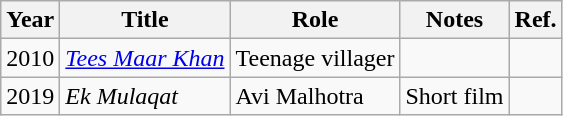<table class="wikitable">
<tr>
<th>Year</th>
<th>Title</th>
<th>Role</th>
<th>Notes</th>
<th>Ref.</th>
</tr>
<tr>
<td>2010</td>
<td><em><a href='#'>Tees Maar Khan</a></em></td>
<td>Teenage villager</td>
<td></td>
<td></td>
</tr>
<tr>
<td>2019</td>
<td><em>Ek Mulaqat</em></td>
<td>Avi Malhotra</td>
<td>Short film</td>
<td></td>
</tr>
</table>
